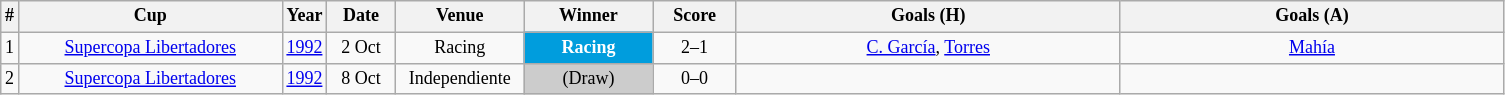<table class="wikitable sortable collapsible collapsed" style="width: ; text-align:center; margin:0 left; font-size: 12px">
<tr>
<th>#</th>
<th width=170px>Cup</th>
<th>Year</th>
<th width= 40px>Date</th>
<th width= 80px>Venue</th>
<th width= 80px>Winner</th>
<th width= 50px>Score</th>
<th width= 250px>Goals (H)</th>
<th width= 250px>Goals (A)</th>
</tr>
<tr>
<td>1</td>
<td><a href='#'>Supercopa Libertadores</a></td>
<td><a href='#'>1992</a></td>
<td>2 Oct</td>
<td>Racing</td>
<td style="color:white; background:#009DDD"><strong>Racing</strong></td>
<td>2–1</td>
<td><a href='#'>C. García</a>, <a href='#'>Torres</a></td>
<td><a href='#'>Mahía</a></td>
</tr>
<tr>
<td>2</td>
<td><a href='#'>Supercopa Libertadores</a></td>
<td><a href='#'>1992</a></td>
<td>8 Oct</td>
<td>Independiente</td>
<td style="color:#000000; background:#cccccc">(Draw)</td>
<td>0–0</td>
<td></td>
<td></td>
</tr>
</table>
